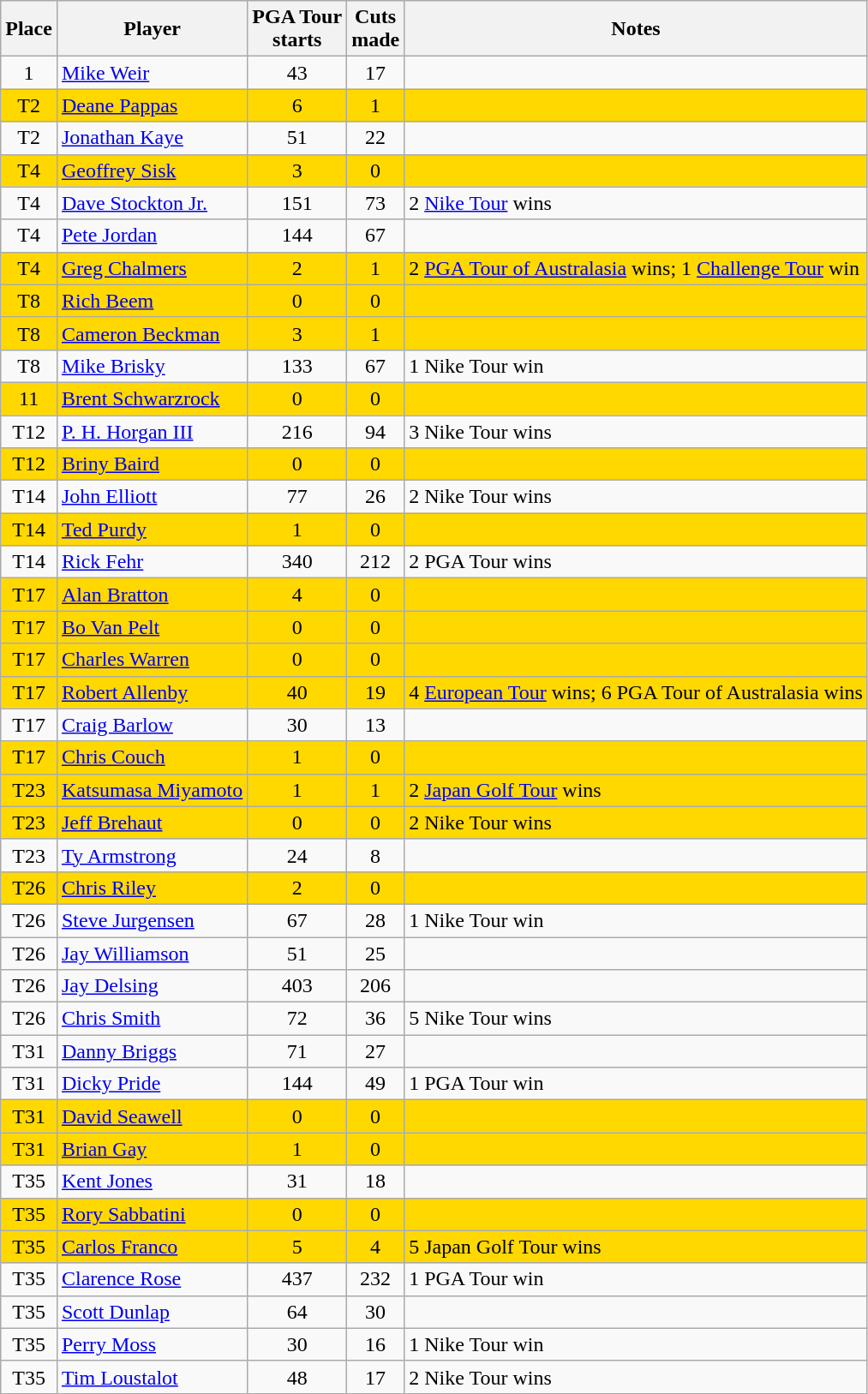<table class="wikitable sortable" style="text-align:center">
<tr>
<th>Place</th>
<th>Player</th>
<th>PGA Tour<br>starts</th>
<th>Cuts<br>made</th>
<th>Notes</th>
</tr>
<tr>
<td>1</td>
<td align=left> <a href='#'>Mike Weir</a></td>
<td>43</td>
<td>17</td>
<td align=left></td>
</tr>
<tr style="background:#FFD800;">
<td>T2</td>
<td align=left> <a href='#'>Deane Pappas</a></td>
<td>6</td>
<td>1</td>
<td align=left></td>
</tr>
<tr>
<td>T2</td>
<td align=left> <a href='#'>Jonathan Kaye</a></td>
<td>51</td>
<td>22</td>
<td align=left></td>
</tr>
<tr style="background:#FFD800;">
<td>T4</td>
<td align=left> <a href='#'>Geoffrey Sisk</a></td>
<td>3</td>
<td>0</td>
<td align=left></td>
</tr>
<tr>
<td>T4</td>
<td align=left> <a href='#'>Dave Stockton Jr.</a></td>
<td>151</td>
<td>73</td>
<td align=left>2 <a href='#'>Nike Tour</a> wins</td>
</tr>
<tr>
<td>T4</td>
<td align=left> <a href='#'>Pete Jordan</a></td>
<td>144</td>
<td>67</td>
<td align=left></td>
</tr>
<tr style="background:#FFD800;">
<td>T4</td>
<td align=left> <a href='#'>Greg Chalmers</a></td>
<td>2</td>
<td>1</td>
<td align=left>2 <a href='#'>PGA Tour of Australasia</a> wins; 1 <a href='#'>Challenge Tour</a> win</td>
</tr>
<tr style="background:#FFD800;">
<td>T8</td>
<td align=left> <a href='#'>Rich Beem</a></td>
<td>0</td>
<td>0</td>
<td align=left></td>
</tr>
<tr style="background:#FFD800;">
<td>T8</td>
<td align=left> <a href='#'>Cameron Beckman</a></td>
<td>3</td>
<td>1</td>
<td align=left></td>
</tr>
<tr>
<td>T8</td>
<td align=left> <a href='#'>Mike Brisky</a></td>
<td>133</td>
<td>67</td>
<td align=left>1 Nike Tour win</td>
</tr>
<tr style="background:#FFD800;">
<td>11</td>
<td align=left> <a href='#'>Brent Schwarzrock</a></td>
<td>0</td>
<td>0</td>
<td align=left></td>
</tr>
<tr>
<td>T12</td>
<td align=left> <a href='#'>P. H. Horgan III</a></td>
<td>216</td>
<td>94</td>
<td align=left>3 Nike Tour wins</td>
</tr>
<tr style="background:#FFD800;">
<td>T12</td>
<td align=left> <a href='#'>Briny Baird</a></td>
<td>0</td>
<td>0</td>
<td align=left></td>
</tr>
<tr>
<td>T14</td>
<td align=left> <a href='#'>John Elliott</a></td>
<td>77</td>
<td>26</td>
<td align=left>2 Nike Tour wins</td>
</tr>
<tr style="background:#FFD800;">
<td>T14</td>
<td align=left> <a href='#'>Ted Purdy</a></td>
<td>1</td>
<td>0</td>
<td align=left></td>
</tr>
<tr>
<td>T14</td>
<td align=left> <a href='#'>Rick Fehr</a></td>
<td>340</td>
<td>212</td>
<td align=left>2 PGA Tour wins</td>
</tr>
<tr style="background:#FFD800;">
<td>T17</td>
<td align=left> <a href='#'>Alan Bratton</a></td>
<td>4</td>
<td>0</td>
<td align=left></td>
</tr>
<tr style="background:#FFD800;">
<td>T17</td>
<td align=left> <a href='#'>Bo Van Pelt</a></td>
<td>0</td>
<td>0</td>
<td align=left></td>
</tr>
<tr style="background:#FFD800;">
<td>T17</td>
<td align=left> <a href='#'>Charles Warren</a></td>
<td>0</td>
<td>0</td>
<td align=left></td>
</tr>
<tr style="background:#FFD800;">
<td>T17</td>
<td align=left> <a href='#'>Robert Allenby</a></td>
<td>40</td>
<td>19</td>
<td align=left>4 <a href='#'>European Tour</a> wins; 6 PGA Tour of Australasia wins</td>
</tr>
<tr>
<td>T17</td>
<td align=left> <a href='#'>Craig Barlow</a></td>
<td>30</td>
<td>13</td>
<td align=left></td>
</tr>
<tr style="background:#FFD800;">
<td>T17</td>
<td align=left> <a href='#'>Chris Couch</a></td>
<td>1</td>
<td>0</td>
<td align=left></td>
</tr>
<tr style="background:#FFD800;">
<td>T23</td>
<td align=left> <a href='#'>Katsumasa Miyamoto</a></td>
<td>1</td>
<td>1</td>
<td align=left>2 <a href='#'>Japan Golf Tour</a> wins</td>
</tr>
<tr style="background:#FFD800;">
<td>T23</td>
<td align=left> <a href='#'>Jeff Brehaut</a></td>
<td>0</td>
<td>0</td>
<td align=left>2 Nike Tour wins</td>
</tr>
<tr>
<td>T23</td>
<td align=left> <a href='#'>Ty Armstrong</a></td>
<td>24</td>
<td>8</td>
<td align=left></td>
</tr>
<tr style="background:#FFD800;">
<td>T26</td>
<td align=left> <a href='#'>Chris Riley</a></td>
<td>2</td>
<td>0</td>
<td align=left></td>
</tr>
<tr>
<td>T26</td>
<td align=left> <a href='#'>Steve Jurgensen</a></td>
<td>67</td>
<td>28</td>
<td align=left>1 Nike Tour win</td>
</tr>
<tr>
<td>T26</td>
<td align=left> <a href='#'>Jay Williamson</a></td>
<td>51</td>
<td>25</td>
<td align=left></td>
</tr>
<tr>
<td>T26</td>
<td align=left> <a href='#'>Jay Delsing</a></td>
<td>403</td>
<td>206</td>
<td align=left></td>
</tr>
<tr>
<td>T26</td>
<td align=left> <a href='#'>Chris Smith</a></td>
<td>72</td>
<td>36</td>
<td align=left>5 Nike Tour wins</td>
</tr>
<tr>
<td>T31</td>
<td align=left> <a href='#'>Danny Briggs</a></td>
<td>71</td>
<td>27</td>
<td align=left></td>
</tr>
<tr>
<td>T31</td>
<td align=left> <a href='#'>Dicky Pride</a></td>
<td>144</td>
<td>49</td>
<td align=left>1 PGA Tour win</td>
</tr>
<tr style="background:#FFD800;">
<td>T31</td>
<td align=left> <a href='#'>David Seawell</a></td>
<td>0</td>
<td>0</td>
<td align=left></td>
</tr>
<tr style="background:#FFD800;">
<td>T31</td>
<td align=left> <a href='#'>Brian Gay</a></td>
<td>1</td>
<td>0</td>
<td align=left></td>
</tr>
<tr>
<td>T35</td>
<td align=left> <a href='#'>Kent Jones</a></td>
<td>31</td>
<td>18</td>
<td align=left></td>
</tr>
<tr style="background:#FFD800;">
<td>T35</td>
<td align=left> <a href='#'>Rory Sabbatini</a></td>
<td>0</td>
<td>0</td>
<td align=left></td>
</tr>
<tr style="background:#FFD800;">
<td>T35</td>
<td align=left> <a href='#'>Carlos Franco</a></td>
<td>5</td>
<td>4</td>
<td align=left>5 Japan Golf Tour wins</td>
</tr>
<tr>
<td>T35</td>
<td align=left> <a href='#'>Clarence Rose</a></td>
<td>437</td>
<td>232</td>
<td align=left>1 PGA Tour win</td>
</tr>
<tr>
<td>T35</td>
<td align=left> <a href='#'>Scott Dunlap</a></td>
<td>64</td>
<td>30</td>
<td align=left></td>
</tr>
<tr>
<td>T35</td>
<td align=left> <a href='#'>Perry Moss</a></td>
<td>30</td>
<td>16</td>
<td align=left>1 Nike Tour win</td>
</tr>
<tr>
<td>T35</td>
<td align=left> <a href='#'>Tim Loustalot</a></td>
<td>48</td>
<td>17</td>
<td align=left>2 Nike Tour wins</td>
</tr>
</table>
